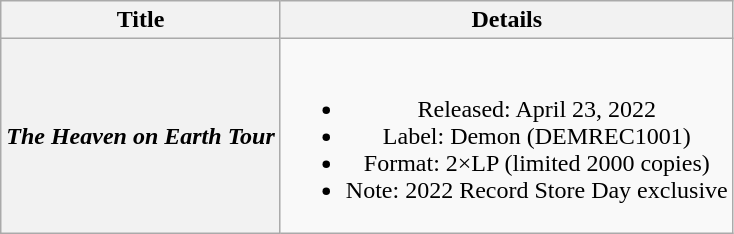<table class="wikitable plainrowheaders" style="text-align:center;">
<tr>
<th scope="col">Title</th>
<th scope="col">Details</th>
</tr>
<tr>
<th scope="row"><em>The Heaven on Earth Tour</em></th>
<td><br><ul><li>Released: April 23, 2022</li><li>Label: Demon (DEMREC1001)</li><li>Format: 2×LP (limited 2000 copies)</li><li>Note: 2022 Record Store Day exclusive</li></ul></td>
</tr>
</table>
